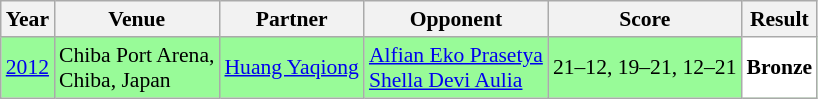<table class="sortable wikitable" style="font-size: 90%;">
<tr>
<th>Year</th>
<th>Venue</th>
<th>Partner</th>
<th>Opponent</th>
<th>Score</th>
<th>Result</th>
</tr>
<tr style="background:#98FB98">
<td align="center"><a href='#'>2012</a></td>
<td align="left">Chiba Port Arena,<br>Chiba, Japan</td>
<td align="left"> <a href='#'>Huang Yaqiong</a></td>
<td align="left"> <a href='#'>Alfian Eko Prasetya</a> <br>  <a href='#'>Shella Devi Aulia</a></td>
<td align="left">21–12, 19–21, 12–21</td>
<td style="text-align:left; background:white"> <strong>Bronze</strong></td>
</tr>
</table>
